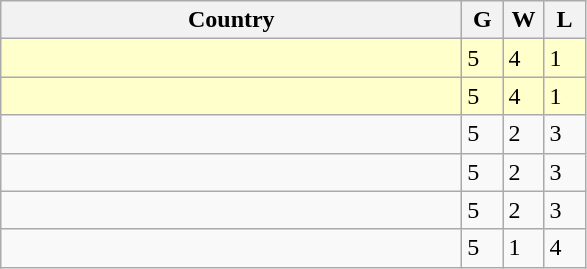<table class="wikitable">
<tr>
<th bgcolor="#efefef" width="300">Country</th>
<th bgcolor="#efefef" width="20">G</th>
<th bgcolor="#efefef" width="20">W</th>
<th bgcolor="#efefef" width="20">L</th>
</tr>
<tr bgcolor="#ffffcc">
<td></td>
<td>5</td>
<td>4</td>
<td>1</td>
</tr>
<tr bgcolor="#ffffcc">
<td></td>
<td>5</td>
<td>4</td>
<td>1</td>
</tr>
<tr>
<td></td>
<td>5</td>
<td>2</td>
<td>3</td>
</tr>
<tr>
<td></td>
<td>5</td>
<td>2</td>
<td>3</td>
</tr>
<tr>
<td></td>
<td>5</td>
<td>2</td>
<td>3</td>
</tr>
<tr>
<td></td>
<td>5</td>
<td>1</td>
<td>4</td>
</tr>
</table>
